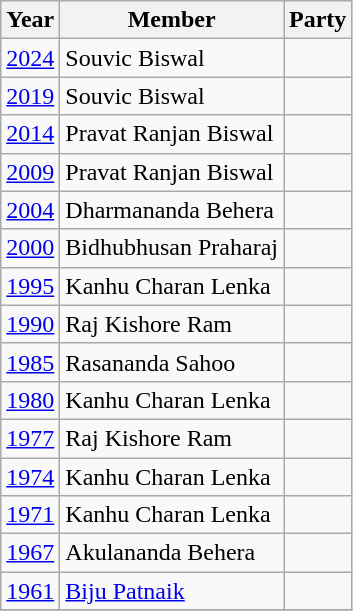<table class="wikitable sortable">
<tr>
<th>Year</th>
<th>Member</th>
<th colspan=2>Party</th>
</tr>
<tr>
<td><a href='#'>2024</a></td>
<td>Souvic Biswal</td>
<td></td>
</tr>
<tr>
<td><a href='#'>2019</a></td>
<td>Souvic Biswal</td>
<td></td>
</tr>
<tr>
<td><a href='#'>2014</a></td>
<td>Pravat Ranjan Biswal</td>
<td></td>
</tr>
<tr>
<td><a href='#'>2009</a></td>
<td>Pravat Ranjan Biswal</td>
<td></td>
</tr>
<tr>
<td><a href='#'>2004</a></td>
<td>Dharmananda Behera</td>
<td></td>
</tr>
<tr>
<td><a href='#'>2000</a></td>
<td>Bidhubhusan Praharaj</td>
<td></td>
</tr>
<tr>
<td><a href='#'>1995</a></td>
<td>Kanhu Charan Lenka</td>
<td></td>
</tr>
<tr>
<td><a href='#'>1990</a></td>
<td>Raj Kishore Ram</td>
<td></td>
</tr>
<tr>
<td><a href='#'>1985</a></td>
<td>Rasananda Sahoo</td>
<td></td>
</tr>
<tr>
<td><a href='#'>1980</a></td>
<td>Kanhu Charan Lenka</td>
<td></td>
</tr>
<tr>
<td><a href='#'>1977</a></td>
<td>Raj Kishore Ram</td>
<td></td>
</tr>
<tr>
<td><a href='#'>1974</a></td>
<td>Kanhu Charan Lenka</td>
<td></td>
</tr>
<tr>
<td><a href='#'>1971</a></td>
<td>Kanhu Charan Lenka</td>
<td></td>
</tr>
<tr>
<td><a href='#'>1967</a></td>
<td>Akulananda Behera</td>
<td></td>
</tr>
<tr>
<td><a href='#'>1961</a></td>
<td><a href='#'>Biju Patnaik</a></td>
<td></td>
</tr>
<tr>
</tr>
</table>
